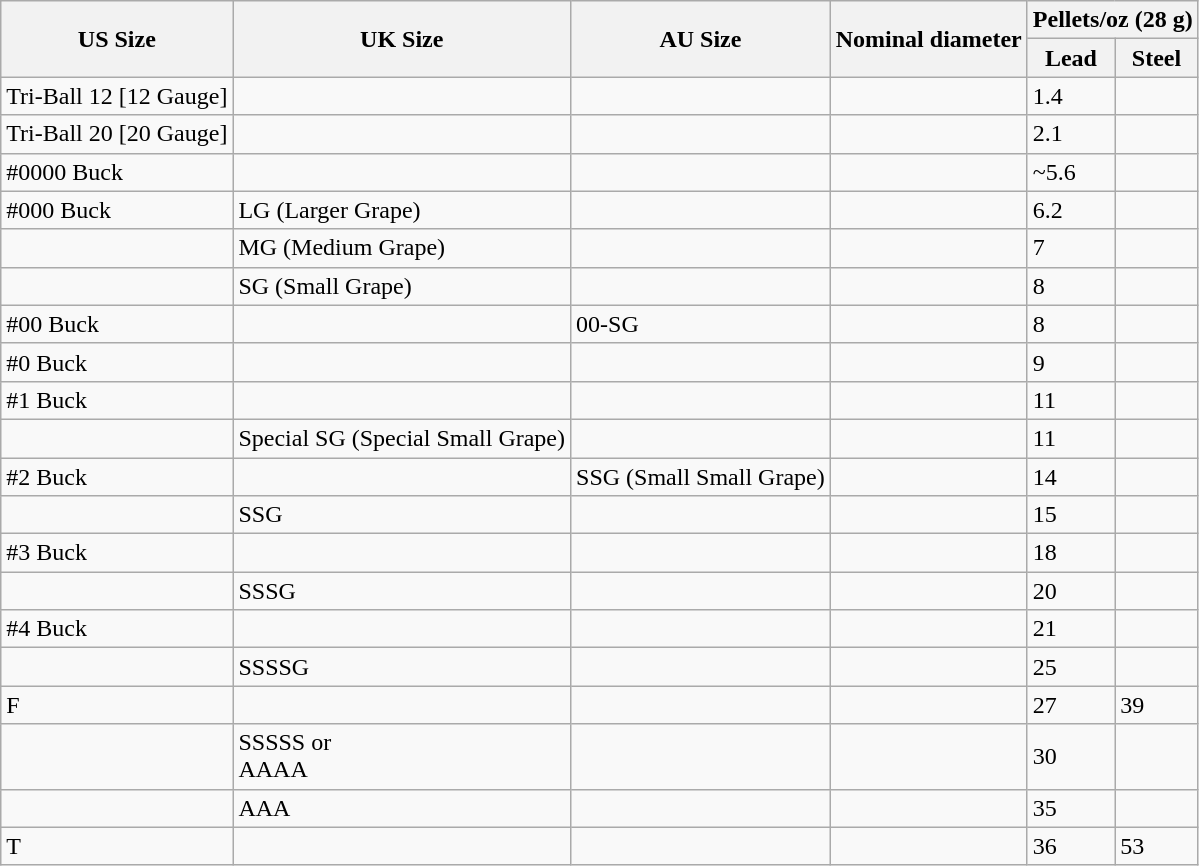<table class="wikitable sortable">
<tr>
<th rowspan="2">US Size</th>
<th rowspan="2">UK Size</th>
<th rowspan="2">AU Size</th>
<th rowspan="2">Nominal diameter</th>
<th colspan="2">Pellets/oz (28 g)</th>
</tr>
<tr>
<th>Lead</th>
<th>Steel</th>
</tr>
<tr>
<td>Tri-Ball 12 [12 Gauge]</td>
<td></td>
<td></td>
<td></td>
<td>1.4</td>
<td></td>
</tr>
<tr>
<td>Tri-Ball 20 [20 Gauge]</td>
<td></td>
<td></td>
<td></td>
<td>2.1</td>
<td></td>
</tr>
<tr>
<td>#0000 Buck</td>
<td></td>
<td></td>
<td></td>
<td>~5.6</td>
<td></td>
</tr>
<tr>
<td>#000 Buck</td>
<td>LG (Larger Grape)</td>
<td></td>
<td></td>
<td>6.2</td>
<td></td>
</tr>
<tr>
<td></td>
<td>MG (Medium Grape)</td>
<td></td>
<td></td>
<td>7</td>
<td></td>
</tr>
<tr>
<td></td>
<td>SG (Small Grape)</td>
<td></td>
<td></td>
<td>8</td>
<td></td>
</tr>
<tr>
<td>#00 Buck</td>
<td></td>
<td>00-SG</td>
<td></td>
<td>8</td>
<td></td>
</tr>
<tr>
<td>#0 Buck</td>
<td></td>
<td></td>
<td></td>
<td>9</td>
<td></td>
</tr>
<tr>
<td>#1 Buck</td>
<td></td>
<td></td>
<td></td>
<td>11</td>
<td></td>
</tr>
<tr>
<td></td>
<td>Special SG (Special Small Grape)</td>
<td></td>
<td></td>
<td>11</td>
<td></td>
</tr>
<tr>
<td>#2 Buck</td>
<td></td>
<td>SSG (Small Small Grape)</td>
<td></td>
<td>14</td>
<td></td>
</tr>
<tr>
<td></td>
<td>SSG</td>
<td></td>
<td></td>
<td>15</td>
<td></td>
</tr>
<tr>
<td>#3 Buck</td>
<td></td>
<td></td>
<td></td>
<td>18</td>
<td></td>
</tr>
<tr>
<td></td>
<td>SSSG</td>
<td></td>
<td></td>
<td>20</td>
<td></td>
</tr>
<tr>
<td>#4 Buck</td>
<td></td>
<td></td>
<td></td>
<td>21</td>
<td></td>
</tr>
<tr>
<td></td>
<td>SSSSG</td>
<td></td>
<td></td>
<td>25</td>
<td></td>
</tr>
<tr>
<td>F</td>
<td></td>
<td></td>
<td></td>
<td>27</td>
<td>39</td>
</tr>
<tr>
<td></td>
<td>SSSSS or<br>AAAA</td>
<td></td>
<td></td>
<td>30</td>
<td></td>
</tr>
<tr>
<td></td>
<td>AAA</td>
<td></td>
<td></td>
<td>35</td>
<td></td>
</tr>
<tr>
<td>T</td>
<td></td>
<td></td>
<td></td>
<td>36</td>
<td>53</td>
</tr>
</table>
